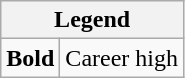<table class="wikitable mw-collapsible mw-collapsed">
<tr>
<th colspan="2">Legend</th>
</tr>
<tr>
<td><strong>Bold</strong></td>
<td>Career high</td>
</tr>
</table>
